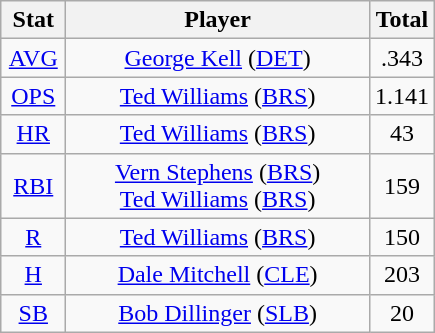<table class="wikitable" style="text-align:center;">
<tr>
<th style="width:15%;">Stat</th>
<th>Player</th>
<th style="width:15%;">Total</th>
</tr>
<tr>
<td><a href='#'>AVG</a></td>
<td><a href='#'>George Kell</a> (<a href='#'>DET</a>)</td>
<td>.343</td>
</tr>
<tr>
<td><a href='#'>OPS</a></td>
<td><a href='#'>Ted Williams</a> (<a href='#'>BRS</a>)</td>
<td>1.141</td>
</tr>
<tr>
<td><a href='#'>HR</a></td>
<td><a href='#'>Ted Williams</a> (<a href='#'>BRS</a>)</td>
<td>43</td>
</tr>
<tr>
<td><a href='#'>RBI</a></td>
<td><a href='#'>Vern Stephens</a> (<a href='#'>BRS</a>)<br><a href='#'>Ted Williams</a> (<a href='#'>BRS</a>)</td>
<td>159</td>
</tr>
<tr>
<td><a href='#'>R</a></td>
<td><a href='#'>Ted Williams</a> (<a href='#'>BRS</a>)</td>
<td>150</td>
</tr>
<tr>
<td><a href='#'>H</a></td>
<td><a href='#'>Dale Mitchell</a> (<a href='#'>CLE</a>)</td>
<td>203</td>
</tr>
<tr>
<td><a href='#'>SB</a></td>
<td><a href='#'>Bob Dillinger</a> (<a href='#'>SLB</a>)</td>
<td>20</td>
</tr>
</table>
